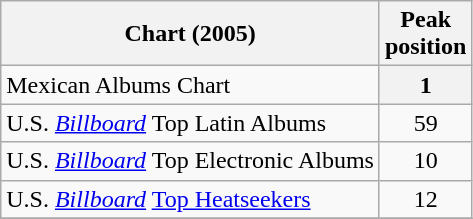<table class="wikitable">
<tr>
<th align="left">Chart (2005)</th>
<th align="left">Peak<br>position</th>
</tr>
<tr>
<td align="left">Mexican Albums Chart</td>
<th align="center">1</th>
</tr>
<tr>
<td align="left">U.S. <em><a href='#'>Billboard</a></em> Top Latin Albums</td>
<td align="center">59</td>
</tr>
<tr>
<td align="left">U.S. <em><a href='#'>Billboard</a></em> Top Electronic Albums</td>
<td align="center">10</td>
</tr>
<tr>
<td align="left">U.S. <em><a href='#'>Billboard</a></em> <a href='#'>Top Heatseekers</a></td>
<td align="center">12</td>
</tr>
<tr>
</tr>
</table>
